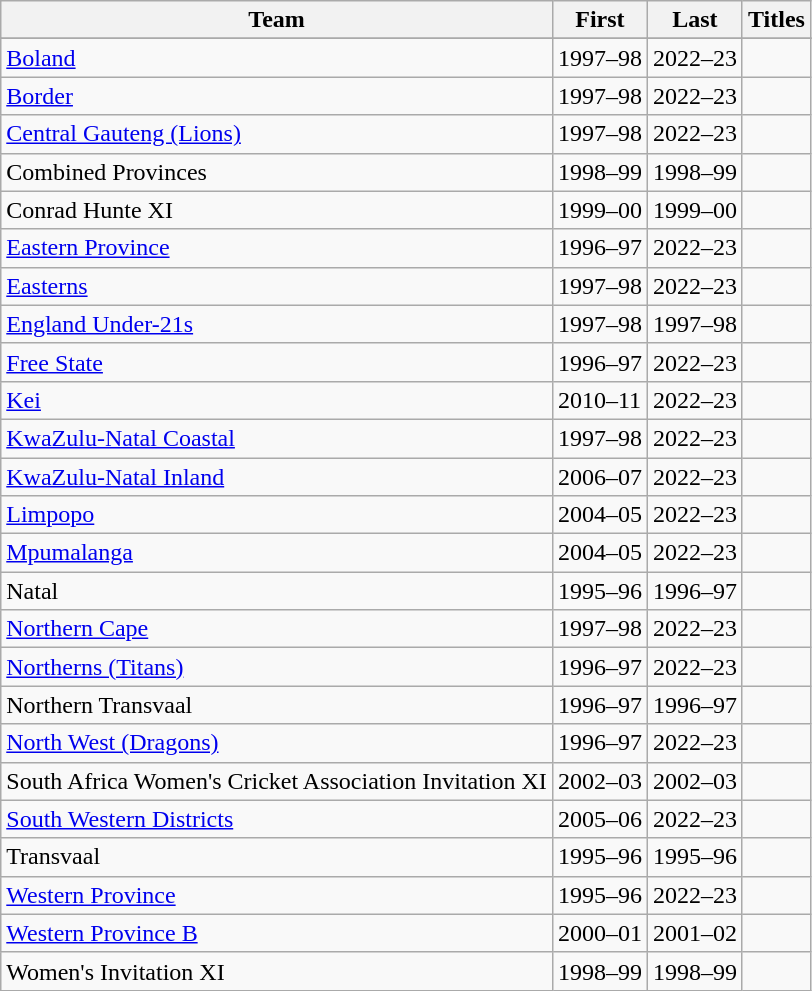<table class="wikitable sortable plainrowheaders" style="text-align:center;">
<tr>
<th scope="col">Team</th>
<th scope="col">First</th>
<th scope="col">Last</th>
<th scope="col">Titles</th>
</tr>
<tr bgcolor="#efefef">
</tr>
<tr align="left">
<td><a href='#'>Boland</a></td>
<td>1997–98</td>
<td>2022–23</td>
<td></td>
</tr>
<tr align="left">
<td><a href='#'>Border</a></td>
<td>1997–98</td>
<td>2022–23</td>
<td></td>
</tr>
<tr align="left">
<td><a href='#'>Central Gauteng (Lions)</a></td>
<td>1997–98</td>
<td>2022–23</td>
<td></td>
</tr>
<tr align="left">
<td>Combined Provinces</td>
<td>1998–99</td>
<td>1998–99</td>
<td></td>
</tr>
<tr align="left">
<td>Conrad Hunte XI</td>
<td>1999–00</td>
<td>1999–00</td>
<td></td>
</tr>
<tr align="left">
<td><a href='#'>Eastern Province</a></td>
<td>1996–97</td>
<td>2022–23</td>
<td></td>
</tr>
<tr align="left">
<td><a href='#'>Easterns</a></td>
<td>1997–98</td>
<td>2022–23</td>
<td></td>
</tr>
<tr align="left">
<td><a href='#'>England Under-21s</a></td>
<td>1997–98</td>
<td>1997–98</td>
<td></td>
</tr>
<tr align="left">
<td><a href='#'>Free State</a></td>
<td>1996–97</td>
<td>2022–23</td>
<td></td>
</tr>
<tr align="left">
<td><a href='#'>Kei</a></td>
<td>2010–11</td>
<td>2022–23</td>
<td></td>
</tr>
<tr align="left">
<td><a href='#'>KwaZulu-Natal Coastal</a></td>
<td>1997–98</td>
<td>2022–23</td>
<td></td>
</tr>
<tr align="left">
<td><a href='#'>KwaZulu-Natal Inland</a></td>
<td>2006–07</td>
<td>2022–23</td>
<td></td>
</tr>
<tr align="left">
<td><a href='#'>Limpopo</a></td>
<td>2004–05</td>
<td>2022–23</td>
<td></td>
</tr>
<tr align="left">
<td><a href='#'>Mpumalanga</a></td>
<td>2004–05</td>
<td>2022–23</td>
<td></td>
</tr>
<tr align="left">
<td>Natal</td>
<td>1995–96</td>
<td>1996–97</td>
<td></td>
</tr>
<tr align="left">
<td><a href='#'>Northern Cape</a></td>
<td>1997–98</td>
<td>2022–23</td>
<td></td>
</tr>
<tr align="left">
<td><a href='#'>Northerns (Titans)</a></td>
<td>1996–97</td>
<td>2022–23</td>
<td></td>
</tr>
<tr align="left">
<td>Northern Transvaal</td>
<td>1996–97</td>
<td>1996–97</td>
<td></td>
</tr>
<tr align="left">
<td><a href='#'>North West (Dragons)</a></td>
<td>1996–97</td>
<td>2022–23</td>
<td></td>
</tr>
<tr align="left">
<td>South Africa Women's Cricket Association Invitation XI</td>
<td>2002–03</td>
<td>2002–03</td>
<td></td>
</tr>
<tr align="left">
<td><a href='#'>South Western Districts</a></td>
<td>2005–06</td>
<td>2022–23</td>
<td></td>
</tr>
<tr align="left">
<td>Transvaal</td>
<td>1995–96</td>
<td>1995–96</td>
<td></td>
</tr>
<tr align="left">
<td><a href='#'>Western Province</a></td>
<td>1995–96</td>
<td>2022–23</td>
<td></td>
</tr>
<tr align="left">
<td><a href='#'>Western Province B</a></td>
<td>2000–01</td>
<td>2001–02</td>
<td></td>
</tr>
<tr align="left">
<td>Women's Invitation XI</td>
<td>1998–99</td>
<td>1998–99</td>
<td></td>
</tr>
</table>
